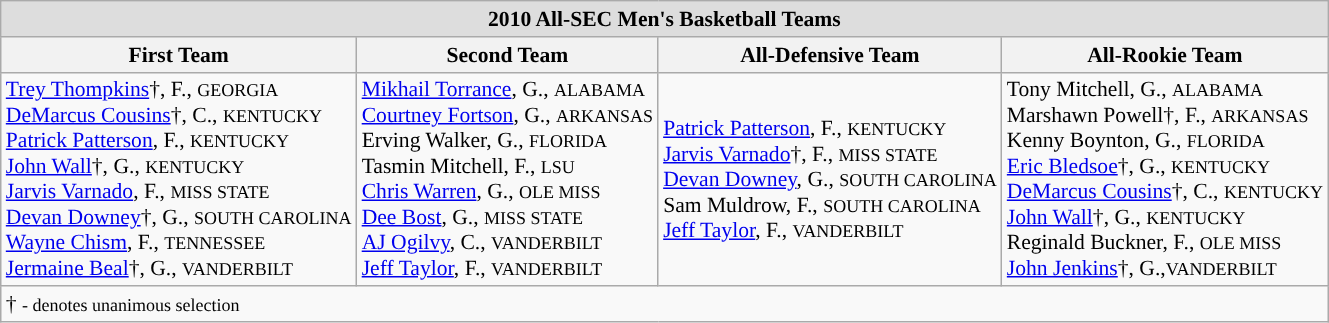<table class="wikitable" style="white-space:nowrap; font-size:90%;">
<tr>
<td colspan="7" style="text-align:center; background:#DDDDDD;"><strong>2010 All-SEC Men's Basketball Teams</strong></td>
</tr>
<tr>
<th>First Team</th>
<th>Second Team</th>
<th>All-Defensive Team</th>
<th>All-Rookie Team</th>
</tr>
<tr>
<td><a href='#'>Trey Thompkins</a>†, F., <small>GEORGIA</small><br><a href='#'>DeMarcus Cousins</a>†, C., <small>KENTUCKY</small><br><a href='#'>Patrick Patterson</a>, F., <small>KENTUCKY</small><br><a href='#'>John Wall</a>†, G., <small>KENTUCKY</small><br><a href='#'>Jarvis Varnado</a>, F., <small>MISS STATE</small><br><a href='#'>Devan Downey</a>†, G., <small>SOUTH CAROLINA</small><br><a href='#'>Wayne Chism</a>, F., <small>TENNESSEE</small><br><a href='#'>Jermaine Beal</a>†, G., <small>VANDERBILT</small></td>
<td><a href='#'>Mikhail Torrance</a>, G., <small>ALABAMA</small><br><a href='#'>Courtney Fortson</a>, G., <small>ARKANSAS</small><br>Erving Walker, G., <small>FLORIDA</small><br>Tasmin Mitchell, F., <small>LSU</small><br><a href='#'>Chris Warren</a>, G., <small>OLE MISS</small><br><a href='#'>Dee Bost</a>, G., <small>MISS STATE</small><br><a href='#'>AJ Ogilvy</a>, C., <small>VANDERBILT</small><br><a href='#'>Jeff Taylor</a>, F., <small>VANDERBILT</small></td>
<td><a href='#'>Patrick Patterson</a>, F., <small>KENTUCKY</small><br><a href='#'>Jarvis Varnado</a>†, F., <small>MISS STATE</small><br><a href='#'>Devan Downey</a>, G., <small>SOUTH CAROLINA</small><br>Sam Muldrow, F., <small>SOUTH CAROLINA</small><br><a href='#'>Jeff Taylor</a>, F., <small>VANDERBILT</small></td>
<td>Tony Mitchell, G., <small>ALABAMA</small><br>Marshawn Powell†, F., <small>ARKANSAS</small><br>Kenny Boynton, G., <small>FLORIDA</small><br><a href='#'>Eric Bledsoe</a>†, G., <small>KENTUCKY</small><br><a href='#'>DeMarcus Cousins</a>†, C., <small>KENTUCKY</small><br><a href='#'>John Wall</a>†, G., <small>KENTUCKY</small><br>Reginald Buckner, F., <small>OLE MISS</small><br><a href='#'>John Jenkins</a>†, G.,<small>VANDERBILT</small><br></td>
</tr>
<tr>
<td colspan="5" style="text-align:left;">† <small>- denotes unanimous selection</small></td>
</tr>
</table>
